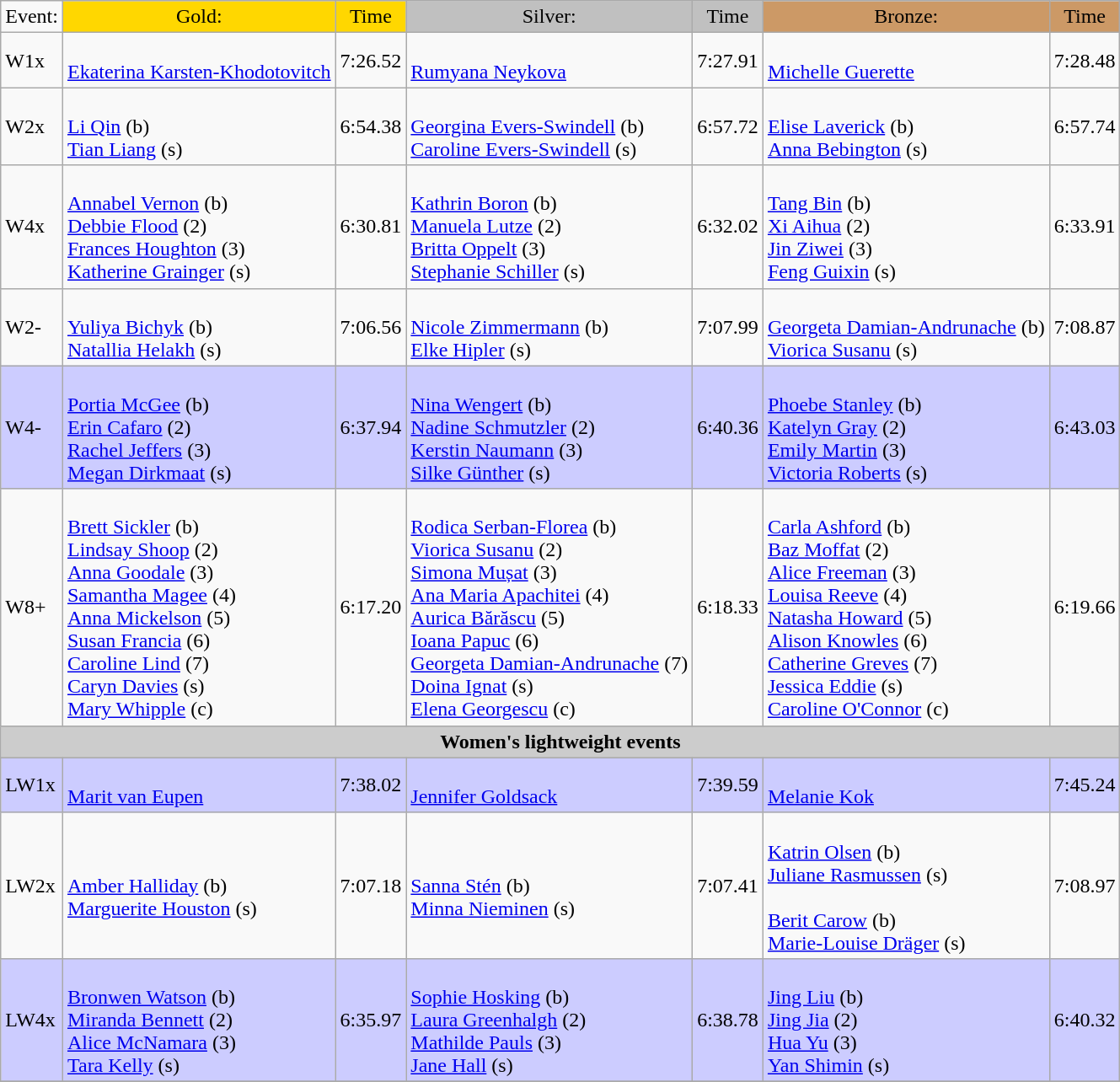<table class="wikitable">
<tr>
<td>Event:</td>
<td style="text-align:center;background-color:gold;">Gold:</td>
<td style="text-align:center;background-color:gold;">Time</td>
<td style="text-align:center;background-color:silver;">Silver:</td>
<td style="text-align:center;background-color:silver;">Time</td>
<td style="text-align:center;background-color:#CC9966;">Bronze:</td>
<td style="text-align:center;background-color:#CC9966;">Time</td>
</tr>
<tr>
<td>W1x</td>
<td> <br> <a href='#'>Ekaterina Karsten-Khodotovitch</a></td>
<td>7:26.52</td>
<td> <br> <a href='#'>Rumyana Neykova</a></td>
<td>7:27.91</td>
<td> <br> <a href='#'>Michelle Guerette</a></td>
<td>7:28.48</td>
</tr>
<tr>
<td>W2x</td>
<td> <br> <a href='#'>Li Qin</a> (b)<br><a href='#'>Tian Liang</a> (s)</td>
<td>6:54.38</td>
<td> <br> <a href='#'>Georgina Evers-Swindell</a> (b)<br><a href='#'>Caroline Evers-Swindell</a> (s)</td>
<td>6:57.72</td>
<td> <br> <a href='#'>Elise Laverick</a> (b)<br><a href='#'>Anna Bebington</a> (s)</td>
<td>6:57.74</td>
</tr>
<tr>
<td>W4x</td>
<td> <br> <a href='#'>Annabel Vernon</a> (b)<br><a href='#'>Debbie Flood</a> (2)<br><a href='#'>Frances Houghton</a> (3)<br><a href='#'>Katherine Grainger</a> (s)</td>
<td>6:30.81</td>
<td> <br> <a href='#'>Kathrin Boron</a> (b)<br><a href='#'>Manuela Lutze</a> (2)<br><a href='#'>Britta Oppelt</a> (3)<br><a href='#'>Stephanie Schiller</a> (s)</td>
<td>6:32.02</td>
<td> <br> <a href='#'>Tang Bin</a> (b)<br><a href='#'>Xi Aihua</a> (2)<br><a href='#'>Jin Ziwei</a> (3)<br><a href='#'>Feng Guixin</a> (s)</td>
<td>6:33.91</td>
</tr>
<tr>
<td>W2-</td>
<td> <br> <a href='#'>Yuliya Bichyk</a> (b)<br><a href='#'>Natallia Helakh</a> (s)</td>
<td>7:06.56</td>
<td> <br> <a href='#'>Nicole Zimmermann</a> (b)<br><a href='#'>Elke Hipler</a> (s)</td>
<td>7:07.99</td>
<td> <br> <a href='#'>Georgeta Damian-Andrunache</a> (b)<br><a href='#'>Viorica Susanu</a> (s)</td>
<td>7:08.87</td>
</tr>
<tr bgcolor=ccccff>
<td>W4-</td>
<td> <br> <a href='#'>Portia McGee</a> (b)<br><a href='#'>Erin Cafaro</a> (2)<br><a href='#'>Rachel Jeffers</a> (3)<br><a href='#'>Megan Dirkmaat</a> (s)</td>
<td>6:37.94</td>
<td> <br> <a href='#'>Nina Wengert</a> (b)<br><a href='#'>Nadine Schmutzler</a> (2)<br><a href='#'>Kerstin Naumann</a> (3)<br><a href='#'>Silke Günther</a> (s)</td>
<td>6:40.36</td>
<td> <br> <a href='#'>Phoebe Stanley</a> (b)<br><a href='#'>Katelyn Gray</a> (2)<br><a href='#'>Emily Martin</a> (3)<br><a href='#'>Victoria Roberts</a> (s)</td>
<td>6:43.03</td>
</tr>
<tr>
<td>W8+</td>
<td> <br> <a href='#'>Brett Sickler</a> (b)<br><a href='#'>Lindsay Shoop</a> (2)<br><a href='#'>Anna Goodale</a> (3)<br><a href='#'>Samantha Magee</a> (4)<br><a href='#'>Anna Mickelson</a> (5)<br><a href='#'>Susan Francia</a> (6)<br><a href='#'>Caroline Lind</a> (7)<br><a href='#'>Caryn Davies</a> (s)<br><a href='#'>Mary Whipple</a> (c)</td>
<td>6:17.20</td>
<td> <br> <a href='#'>Rodica Serban-Florea</a> (b)<br><a href='#'>Viorica Susanu</a> (2)<br><a href='#'>Simona Mușat</a> (3)<br><a href='#'>Ana Maria Apachitei</a> (4)<br><a href='#'>Aurica Bărăscu</a> (5)<br><a href='#'>Ioana Papuc</a> (6)<br><a href='#'>Georgeta Damian-Andrunache</a> (7)<br><a href='#'>Doina Ignat</a> (s)<br><a href='#'>Elena Georgescu</a> (c)</td>
<td>6:18.33</td>
<td> <br> <a href='#'>Carla Ashford</a> (b)<br><a href='#'>Baz Moffat</a> (2)<br><a href='#'>Alice Freeman</a> (3)<br><a href='#'>Louisa Reeve</a> (4)<br><a href='#'>Natasha Howard</a> (5)<br><a href='#'>Alison Knowles</a> (6)<br><a href='#'>Catherine Greves</a> (7)<br><a href='#'>Jessica Eddie</a> (s)<br><a href='#'>Caroline O'Connor</a> (c)</td>
<td>6:19.66</td>
</tr>
<tr>
<th colspan="7" style="background-color:#CCC;">Women's lightweight events</th>
</tr>
<tr bgcolor=ccccff>
<td>LW1x</td>
<td> <br> <a href='#'>Marit van Eupen</a></td>
<td>7:38.02</td>
<td> <br> <a href='#'>Jennifer Goldsack</a></td>
<td>7:39.59</td>
<td> <br> <a href='#'>Melanie Kok</a></td>
<td>7:45.24</td>
</tr>
<tr>
<td>LW2x</td>
<td> <br> <a href='#'>Amber Halliday</a> (b)<br><a href='#'>Marguerite Houston</a> (s)</td>
<td>7:07.18</td>
<td> <br> <a href='#'>Sanna Stén</a> (b)<br><a href='#'>Minna Nieminen</a> (s)</td>
<td>7:07.41</td>
<td> <br> <a href='#'>Katrin Olsen</a> (b)<br><a href='#'>Juliane Rasmussen</a> (s) <br>  <br> <a href='#'>Berit Carow</a> (b)<br><a href='#'>Marie-Louise Dräger</a> (s)</td>
<td>7:08.97</td>
</tr>
<tr bgcolor=ccccff>
<td>LW4x</td>
<td> <br> <a href='#'>Bronwen Watson</a> (b)<br><a href='#'>Miranda Bennett</a> (2)<br><a href='#'>Alice McNamara</a> (3)<br><a href='#'>Tara Kelly</a> (s)</td>
<td>6:35.97</td>
<td> <br> <a href='#'>Sophie Hosking</a> (b)<br><a href='#'>Laura Greenhalgh</a> (2)<br><a href='#'>Mathilde Pauls</a> (3)<br><a href='#'>Jane Hall</a> (s)</td>
<td>6:38.78</td>
<td> <br> <a href='#'>Jing Liu</a> (b)<br><a href='#'>Jing Jia</a> (2)<br><a href='#'>Hua Yu</a> (3)<br><a href='#'>Yan Shimin</a> (s)</td>
<td>6:40.32</td>
</tr>
<tr>
</tr>
</table>
